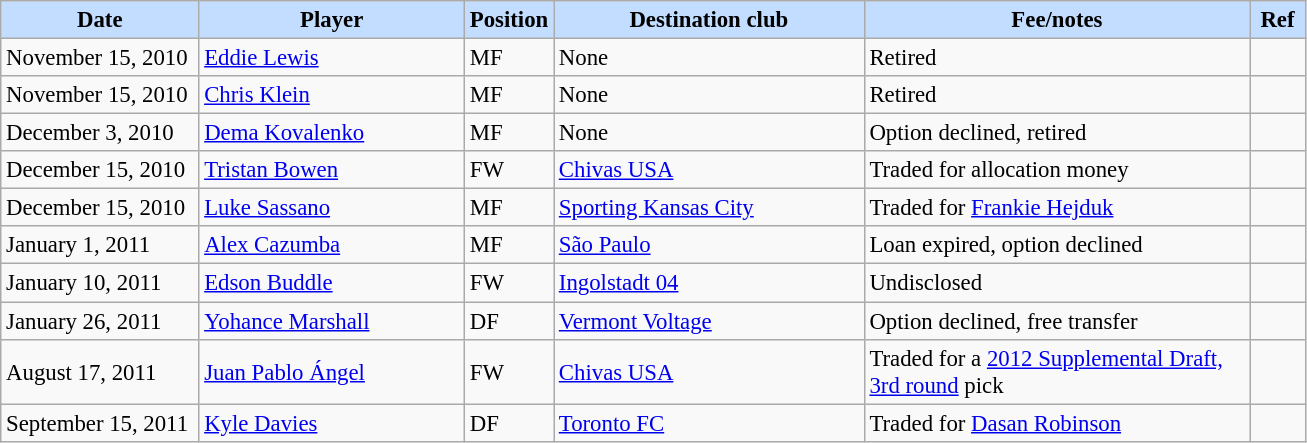<table class="wikitable" style="text-align:left; font-size:95%;">
<tr>
<th style="background:#c2ddff; width:125px;">Date</th>
<th style="background:#c2ddff; width:170px;">Player</th>
<th style="background:#c2ddff; width:50px;">Position</th>
<th style="background:#c2ddff; width:200px;">Destination club</th>
<th style="background:#c2ddff; width:250px;">Fee/notes</th>
<th style="background:#c2ddff; width:30px;">Ref</th>
</tr>
<tr>
<td>November 15, 2010</td>
<td> <a href='#'>Eddie Lewis</a></td>
<td>MF</td>
<td>None</td>
<td>Retired</td>
<td></td>
</tr>
<tr>
<td>November 15, 2010</td>
<td> <a href='#'>Chris Klein</a></td>
<td>MF</td>
<td>None</td>
<td>Retired</td>
<td></td>
</tr>
<tr>
<td>December 3, 2010</td>
<td> <a href='#'>Dema Kovalenko</a></td>
<td>MF</td>
<td>None</td>
<td>Option declined, retired</td>
<td></td>
</tr>
<tr>
<td>December 15, 2010</td>
<td> <a href='#'>Tristan Bowen</a></td>
<td>FW</td>
<td> <a href='#'>Chivas USA</a></td>
<td>Traded for allocation money</td>
<td></td>
</tr>
<tr>
<td>December 15, 2010</td>
<td> <a href='#'>Luke Sassano</a></td>
<td>MF</td>
<td> <a href='#'>Sporting Kansas City</a></td>
<td>Traded for <a href='#'>Frankie Hejduk</a></td>
<td></td>
</tr>
<tr>
<td>January 1, 2011</td>
<td> <a href='#'>Alex Cazumba</a></td>
<td>MF</td>
<td> <a href='#'>São Paulo</a></td>
<td>Loan expired, option declined</td>
<td></td>
</tr>
<tr>
<td>January 10, 2011</td>
<td> <a href='#'>Edson Buddle</a></td>
<td>FW</td>
<td> <a href='#'>Ingolstadt 04</a></td>
<td>Undisclosed</td>
<td></td>
</tr>
<tr>
<td>January 26, 2011</td>
<td> <a href='#'>Yohance Marshall</a></td>
<td>DF</td>
<td> <a href='#'>Vermont Voltage</a></td>
<td>Option declined, free transfer</td>
<td></td>
</tr>
<tr>
<td>August 17, 2011</td>
<td> <a href='#'>Juan Pablo Ángel</a></td>
<td>FW</td>
<td> <a href='#'>Chivas USA</a></td>
<td>Traded for a <a href='#'>2012 Supplemental Draft, 3rd round</a> pick</td>
<td></td>
</tr>
<tr>
<td>September 15, 2011</td>
<td> <a href='#'>Kyle Davies</a></td>
<td>DF</td>
<td> <a href='#'>Toronto FC</a></td>
<td>Traded for <a href='#'>Dasan Robinson</a></td>
<td></td>
</tr>
</table>
